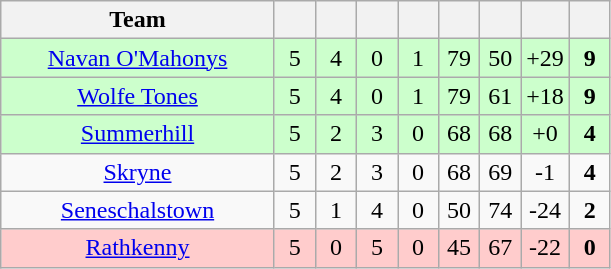<table class="wikitable" style="text-align:center">
<tr>
<th width="175">Team</th>
<th width="20"></th>
<th width="20"></th>
<th width="20"></th>
<th width="20"></th>
<th width="20"></th>
<th width="20"></th>
<th width="20"></th>
<th width="20"></th>
</tr>
<tr style="background:#cfc;">
<td><a href='#'>Navan O'Mahonys</a></td>
<td>5</td>
<td>4</td>
<td>0</td>
<td>1</td>
<td>79</td>
<td>50</td>
<td>+29</td>
<td><strong>9</strong></td>
</tr>
<tr style="background:#cfc;">
<td><a href='#'>Wolfe Tones</a></td>
<td>5</td>
<td>4</td>
<td>0</td>
<td>1</td>
<td>79</td>
<td>61</td>
<td>+18</td>
<td><strong>9</strong></td>
</tr>
<tr style="background:#cfc;">
<td><a href='#'>Summerhill</a></td>
<td>5</td>
<td>2</td>
<td>3</td>
<td>0</td>
<td>68</td>
<td>68</td>
<td>+0</td>
<td><strong>4</strong></td>
</tr>
<tr>
<td><a href='#'>Skryne</a></td>
<td>5</td>
<td>2</td>
<td>3</td>
<td>0</td>
<td>68</td>
<td>69</td>
<td>-1</td>
<td><strong>4</strong></td>
</tr>
<tr>
<td><a href='#'>Seneschalstown</a></td>
<td>5</td>
<td>1</td>
<td>4</td>
<td>0</td>
<td>50</td>
<td>74</td>
<td>-24</td>
<td><strong>2</strong></td>
</tr>
<tr style="background:#fcc;">
<td><a href='#'>Rathkenny</a></td>
<td>5</td>
<td>0</td>
<td>5</td>
<td>0</td>
<td>45</td>
<td>67</td>
<td>-22</td>
<td><strong>0</strong></td>
</tr>
</table>
